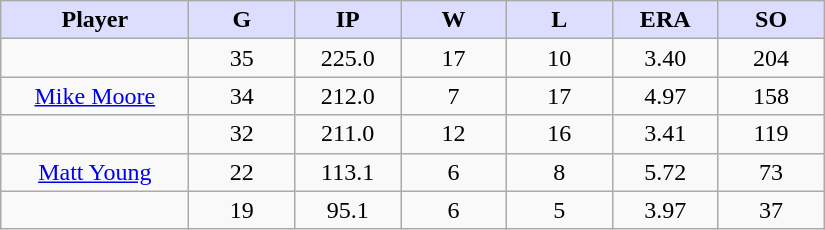<table class="wikitable sortable">
<tr>
<th style="background:#ddf; width:16%;">Player</th>
<th style="background:#ddf; width:9%;">G</th>
<th style="background:#ddf; width:9%;">IP</th>
<th style="background:#ddf; width:9%;">W</th>
<th style="background:#ddf; width:9%;">L</th>
<th style="background:#ddf; width:9%;">ERA</th>
<th style="background:#ddf; width:9%;">SO</th>
</tr>
<tr style="text-align:center;">
<td></td>
<td>35</td>
<td>225.0</td>
<td>17</td>
<td>10</td>
<td>3.40</td>
<td>204</td>
</tr>
<tr style="text-align:center;">
<td><a href='#'>Mike Moore</a></td>
<td>34</td>
<td>212.0</td>
<td>7</td>
<td>17</td>
<td>4.97</td>
<td>158</td>
</tr>
<tr align=center>
<td></td>
<td>32</td>
<td>211.0</td>
<td>12</td>
<td>16</td>
<td>3.41</td>
<td>119</td>
</tr>
<tr style="text-align:center;">
<td><a href='#'>Matt Young</a></td>
<td>22</td>
<td>113.1</td>
<td>6</td>
<td>8</td>
<td>5.72</td>
<td>73</td>
</tr>
<tr align=center>
<td></td>
<td>19</td>
<td>95.1</td>
<td>6</td>
<td>5</td>
<td>3.97</td>
<td>37</td>
</tr>
</table>
